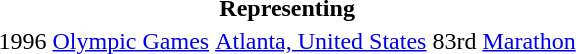<table>
<tr>
<th colspan="5">Representing </th>
</tr>
<tr>
<td>1996</td>
<td><a href='#'>Olympic Games</a></td>
<td><a href='#'>Atlanta, United States</a></td>
<td>83rd</td>
<td><a href='#'>Marathon</a></td>
</tr>
</table>
